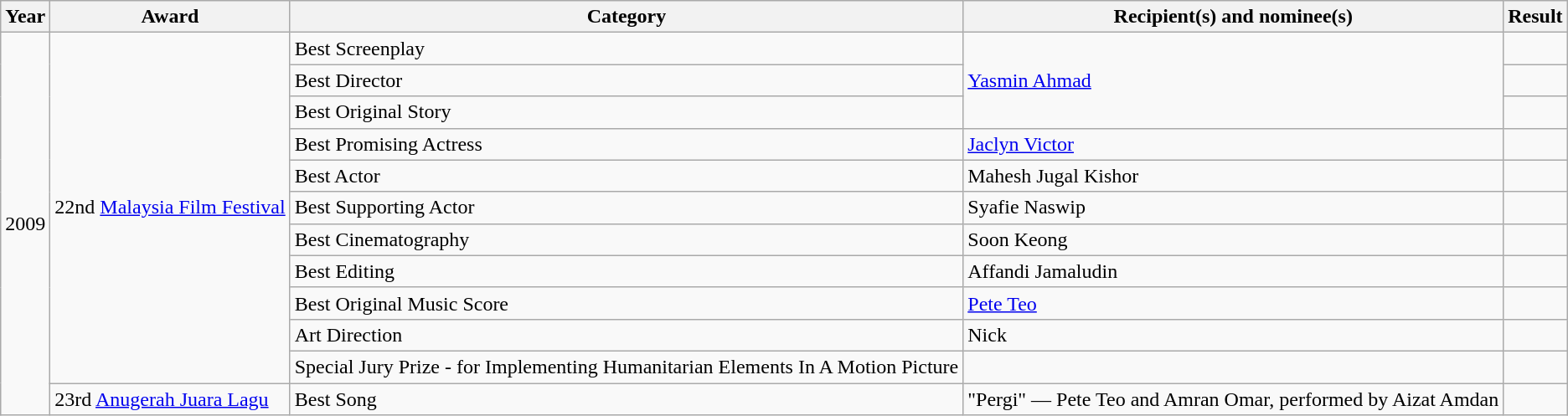<table class="wikitable">
<tr>
<th>Year</th>
<th>Award</th>
<th>Category</th>
<th>Recipient(s) and nominee(s)</th>
<th>Result</th>
</tr>
<tr>
<td rowspan="12">2009</td>
<td rowspan="11">22nd <a href='#'>Malaysia Film Festival</a></td>
<td>Best Screenplay</td>
<td rowspan="3"><a href='#'>Yasmin Ahmad</a></td>
<td></td>
</tr>
<tr>
<td>Best Director</td>
<td></td>
</tr>
<tr>
<td>Best Original Story</td>
<td></td>
</tr>
<tr>
<td>Best Promising Actress</td>
<td><a href='#'>Jaclyn Victor</a></td>
<td></td>
</tr>
<tr>
<td>Best Actor</td>
<td>Mahesh Jugal Kishor</td>
<td></td>
</tr>
<tr>
<td>Best Supporting Actor</td>
<td>Syafie Naswip</td>
<td></td>
</tr>
<tr>
<td>Best Cinematography</td>
<td>Soon Keong</td>
<td></td>
</tr>
<tr>
<td>Best Editing</td>
<td>Affandi Jamaludin</td>
<td></td>
</tr>
<tr>
<td>Best Original Music Score</td>
<td><a href='#'>Pete Teo</a></td>
<td></td>
</tr>
<tr>
<td>Art Direction</td>
<td>Nick</td>
<td></td>
</tr>
<tr>
<td>Special Jury Prize - for Implementing Humanitarian Elements In A Motion Picture</td>
<td></td>
<td></td>
</tr>
<tr>
<td>23rd <a href='#'>Anugerah Juara Lagu</a></td>
<td>Best Song</td>
<td>"Pergi" — Pete Teo and Amran Omar, performed by Aizat Amdan</td>
<td></td>
</tr>
</table>
